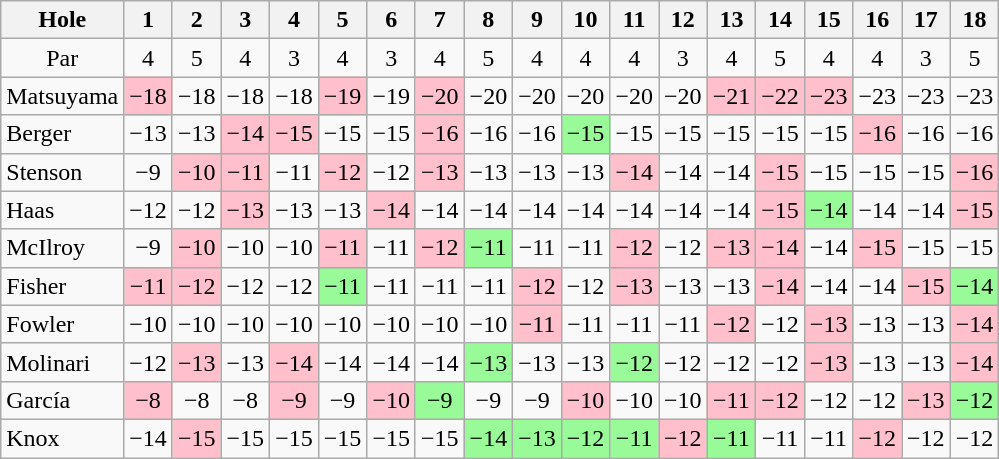<table class="wikitable" style="text-align:center">
<tr>
<th>Hole</th>
<th>1</th>
<th>2</th>
<th>3</th>
<th>4</th>
<th>5</th>
<th>6</th>
<th>7</th>
<th>8</th>
<th>9</th>
<th>10</th>
<th>11</th>
<th>12</th>
<th>13</th>
<th>14</th>
<th>15</th>
<th>16</th>
<th>17</th>
<th>18</th>
</tr>
<tr>
<td>Par</td>
<td>4</td>
<td>5</td>
<td>4</td>
<td>3</td>
<td>4</td>
<td>3</td>
<td>4</td>
<td>5</td>
<td>4</td>
<td>4</td>
<td>4</td>
<td>3</td>
<td>4</td>
<td>5</td>
<td>4</td>
<td>4</td>
<td>3</td>
<td>5</td>
</tr>
<tr>
<td align=left> Matsuyama</td>
<td style="background: Pink;">−18</td>
<td>−18</td>
<td>−18</td>
<td>−18</td>
<td style="background: Pink;">−19</td>
<td>−19</td>
<td style="background: Pink;">−20</td>
<td>−20</td>
<td>−20</td>
<td>−20</td>
<td>−20</td>
<td>−20</td>
<td style="background: Pink;">−21</td>
<td style="background: Pink;">−22</td>
<td style="background: Pink;">−23</td>
<td>−23</td>
<td>−23</td>
<td>−23</td>
</tr>
<tr>
<td align=left> Berger</td>
<td>−13</td>
<td>−13</td>
<td style="background: Pink;">−14</td>
<td style="background: Pink;">−15</td>
<td>−15</td>
<td>−15</td>
<td style="background: Pink;">−16</td>
<td>−16</td>
<td>−16</td>
<td style="background: PaleGreen;">−15</td>
<td>−15</td>
<td>−15</td>
<td>−15</td>
<td>−15</td>
<td>−15</td>
<td style="background: Pink;">−16</td>
<td>−16</td>
<td>−16</td>
</tr>
<tr>
<td align=left> Stenson</td>
<td>−9</td>
<td style="background: Pink;">−10</td>
<td style="background: Pink;">−11</td>
<td>−11</td>
<td style="background: Pink;">−12</td>
<td>−12</td>
<td style="background: Pink;">−13</td>
<td>−13</td>
<td>−13</td>
<td>−13</td>
<td style="background: Pink;">−14</td>
<td>−14</td>
<td>−14</td>
<td style="background: Pink;">−15</td>
<td>−15</td>
<td>−15</td>
<td>−15</td>
<td style="background: Pink;">−16</td>
</tr>
<tr>
<td align=left> Haas</td>
<td>−12</td>
<td>−12</td>
<td style="background: Pink;">−13</td>
<td>−13</td>
<td>−13</td>
<td style="background: Pink;">−14</td>
<td>−14</td>
<td>−14</td>
<td>−14</td>
<td>−14</td>
<td>−14</td>
<td>−14</td>
<td>−14</td>
<td style="background: Pink;">−15</td>
<td style="background: PaleGreen;">−14</td>
<td>−14</td>
<td>−14</td>
<td style="background: Pink;">−15</td>
</tr>
<tr>
<td align=left> McIlroy</td>
<td>−9</td>
<td style="background: Pink;">−10</td>
<td>−10</td>
<td>−10</td>
<td style="background: Pink;">−11</td>
<td>−11</td>
<td style="background: Pink;">−12</td>
<td style="background: PaleGreen;">−11</td>
<td>−11</td>
<td>−11</td>
<td style="background: Pink;">−12</td>
<td>−12</td>
<td style="background: Pink;">−13</td>
<td style="background: Pink;">−14</td>
<td>−14</td>
<td style="background: Pink;">−15</td>
<td>−15</td>
<td>−15</td>
</tr>
<tr>
<td align=left> Fisher</td>
<td style="background: Pink;">−11</td>
<td style="background: Pink;">−12</td>
<td>−12</td>
<td>−12</td>
<td style="background: PaleGreen;">−11</td>
<td>−11</td>
<td>−11</td>
<td>−11</td>
<td style="background: Pink;">−12</td>
<td>−12</td>
<td style="background: Pink;">−13</td>
<td>−13</td>
<td>−13</td>
<td style="background: Pink;">−14</td>
<td>−14</td>
<td>−14</td>
<td style="background: Pink;">−15</td>
<td style="background: PaleGreen;">−14</td>
</tr>
<tr>
<td align=left> Fowler</td>
<td>−10</td>
<td>−10</td>
<td>−10</td>
<td>−10</td>
<td>−10</td>
<td>−10</td>
<td>−10</td>
<td>−10</td>
<td style="background: Pink;">−11</td>
<td>−11</td>
<td>−11</td>
<td>−11</td>
<td style="background: Pink;">−12</td>
<td>−12</td>
<td style="background: Pink;">−13</td>
<td>−13</td>
<td>−13</td>
<td style="background: Pink;">−14</td>
</tr>
<tr>
<td align=left> Molinari</td>
<td>−12</td>
<td style="background: Pink;">−13</td>
<td>−13</td>
<td style="background: Pink;">−14</td>
<td>−14</td>
<td>−14</td>
<td>−14</td>
<td style="background: PaleGreen;">−13</td>
<td>−13</td>
<td>−13</td>
<td style="background: PaleGreen;">−12</td>
<td>−12</td>
<td>−12</td>
<td>−12</td>
<td style="background: Pink;">−13</td>
<td>−13</td>
<td>−13</td>
<td style="background: Pink;">−14</td>
</tr>
<tr>
<td align=left> García</td>
<td style="background: Pink;">−8</td>
<td>−8</td>
<td>−8</td>
<td style="background: Pink;">−9</td>
<td>−9</td>
<td style="background: Pink;">−10</td>
<td style="background: PaleGreen;">−9</td>
<td>−9</td>
<td>−9</td>
<td style="background: Pink;">−10</td>
<td>−10</td>
<td>−10</td>
<td style="background: Pink;">−11</td>
<td style="background: Pink;">−12</td>
<td>−12</td>
<td>−12</td>
<td style="background: Pink;">−13</td>
<td style="background: PaleGreen;">−12</td>
</tr>
<tr>
<td align=left> Knox</td>
<td>−14</td>
<td style="background: Pink;">−15</td>
<td>−15</td>
<td>−15</td>
<td>−15</td>
<td>−15</td>
<td>−15</td>
<td style="background: PaleGreen;">−14</td>
<td style="background: PaleGreen;">−13</td>
<td style="background: PaleGreen;">−12</td>
<td style="background: PaleGreen;">−11</td>
<td style="background: Pink;">−12</td>
<td style="background: PaleGreen;">−11</td>
<td>−11</td>
<td>−11</td>
<td style="background: Pink;">−12</td>
<td>−12</td>
<td>−12</td>
</tr>
</table>
